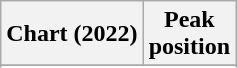<table class="wikitable sortable plainrowheaders" style="text-align:center;">
<tr>
<th>Chart (2022)</th>
<th>Peak<br>position</th>
</tr>
<tr>
</tr>
<tr>
</tr>
</table>
